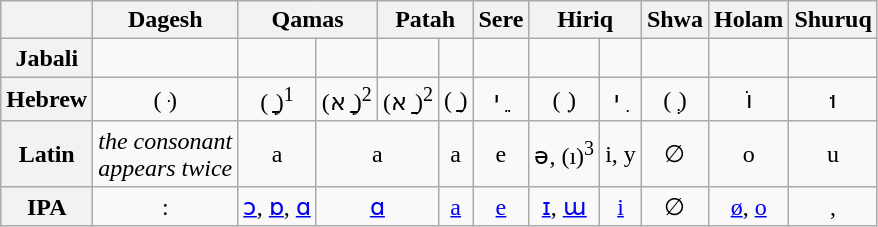<table class="wikitable" style="text-align: center;white-space: nowrap;">
<tr>
<th></th>
<th>Dagesh</th>
<th colspan="2">Qamas</th>
<th colspan="2">Patah</th>
<th>Sere</th>
<th colspan="2">Hiriq</th>
<th>Shwa</th>
<th>Holam</th>
<th>Shuruq</th>
</tr>
<tr>
<th>Jabali</th>
<td></td>
<td></td>
<td></td>
<td></td>
<td></td>
<td></td>
<td></td>
<td></td>
<td></td>
<td></td>
<td></td>
</tr>
<tr>
<th>Hebrew</th>
<td>( ּ)</td>
<td>( ָ)<sup>1</sup></td>
<td>(א ָ)<sup>2</sup></td>
<td>(א ַ)<sup>2</sup></td>
<td>( ַ)</td>
<td>י ֵ</td>
<td>( ִ)</td>
<td>י ִ</td>
<td>( ְ)</td>
<td>וֹ</td>
<td>וּ</td>
</tr>
<tr>
<th>Latin</th>
<td><em>the consonant</em><br><em>appears twice</em></td>
<td>a</td>
<td colspan="2">a</td>
<td>a</td>
<td>e</td>
<td>ə, (ı)<sup>3</sup></td>
<td>i, y</td>
<td>∅</td>
<td>o</td>
<td>u</td>
</tr>
<tr>
<th>IPA</th>
<td>:</td>
<td><a href='#'>ɔ</a>, <a href='#'>ɒ</a>, <a href='#'>ɑ</a></td>
<td colspan="2"><a href='#'>ɑ</a></td>
<td><a href='#'>a</a></td>
<td><a href='#'>e</a></td>
<td><a href='#'>ɪ</a>, <a href='#'>ɯ</a></td>
<td><a href='#'>i</a></td>
<td>∅</td>
<td><a href='#'>ø</a>, <a href='#'>o</a></td>
<td>, </td>
</tr>
</table>
